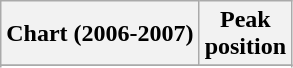<table class="wikitable sortable">
<tr>
<th>Chart (2006-2007)</th>
<th>Peak<br>position</th>
</tr>
<tr>
</tr>
<tr>
</tr>
<tr>
</tr>
</table>
